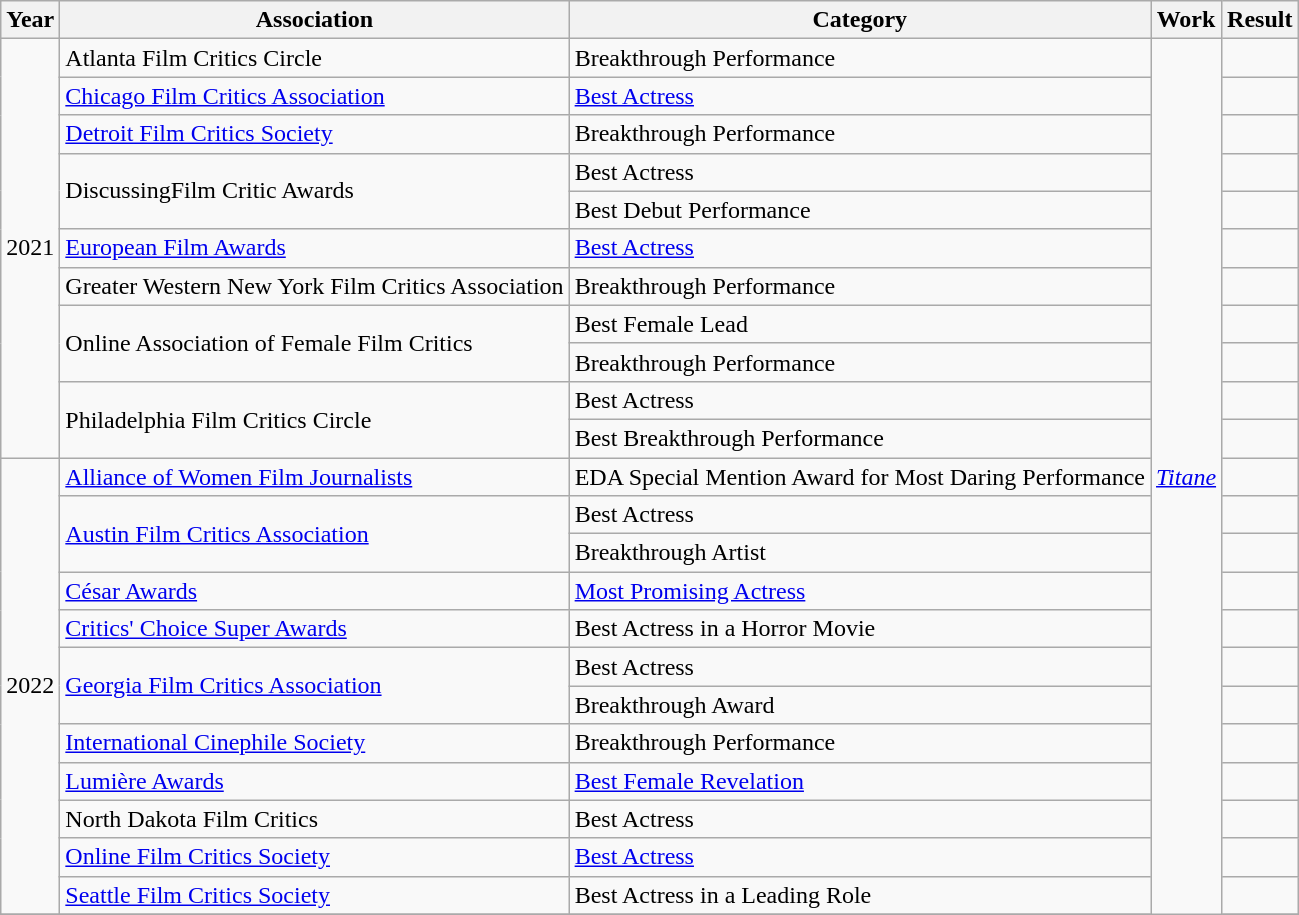<table class="wikitable">
<tr>
<th>Year</th>
<th>Association</th>
<th>Category</th>
<th>Work</th>
<th>Result</th>
</tr>
<tr>
<td rowspan=11>2021</td>
<td>Atlanta Film Critics Circle</td>
<td>Breakthrough Performance</td>
<td rowspan="29"><em><a href='#'>Titane</a></em></td>
<td></td>
</tr>
<tr>
<td><a href='#'>Chicago Film Critics Association</a></td>
<td><a href='#'>Best Actress</a></td>
<td></td>
</tr>
<tr>
<td><a href='#'>Detroit Film Critics Society</a></td>
<td>Breakthrough Performance</td>
<td></td>
</tr>
<tr>
<td rowspan=2>DiscussingFilm Critic Awards</td>
<td>Best Actress</td>
<td></td>
</tr>
<tr>
<td>Best Debut Performance</td>
<td></td>
</tr>
<tr>
<td><a href='#'>European Film Awards</a></td>
<td><a href='#'>Best Actress</a></td>
<td></td>
</tr>
<tr>
<td>Greater Western New York Film Critics Association</td>
<td>Breakthrough Performance</td>
<td></td>
</tr>
<tr>
<td rowspan="2">Online Association of Female Film Critics<br></td>
<td>Best Female Lead</td>
<td></td>
</tr>
<tr>
<td>Breakthrough Performance</td>
<td></td>
</tr>
<tr>
<td rowspan="2">Philadelphia Film Critics Circle</td>
<td>Best Actress</td>
<td></td>
</tr>
<tr>
<td>Best Breakthrough Performance</td>
<td></td>
</tr>
<tr>
<td rowspan="12">2022</td>
<td><a href='#'>Alliance of Women Film Journalists</a></td>
<td>EDA Special Mention Award for Most Daring Performance</td>
<td></td>
</tr>
<tr>
<td rowspan="2"><a href='#'>Austin Film Critics Association</a></td>
<td>Best Actress</td>
<td></td>
</tr>
<tr>
<td>Breakthrough Artist</td>
<td></td>
</tr>
<tr>
<td><a href='#'>César Awards</a></td>
<td><a href='#'>Most Promising Actress</a></td>
<td></td>
</tr>
<tr>
<td><a href='#'>Critics' Choice Super Awards</a></td>
<td>Best Actress in a Horror Movie</td>
<td></td>
</tr>
<tr>
<td rowspan="2"><a href='#'>Georgia Film Critics Association</a></td>
<td>Best Actress</td>
<td></td>
</tr>
<tr>
<td>Breakthrough Award</td>
<td></td>
</tr>
<tr>
<td><a href='#'>International Cinephile Society</a></td>
<td>Breakthrough Performance</td>
<td></td>
</tr>
<tr>
<td><a href='#'>Lumière Awards</a></td>
<td><a href='#'>Best Female Revelation</a></td>
<td></td>
</tr>
<tr>
<td>North Dakota Film Critics</td>
<td>Best Actress</td>
<td></td>
</tr>
<tr>
<td><a href='#'>Online Film Critics Society</a></td>
<td><a href='#'>Best Actress</a></td>
<td></td>
</tr>
<tr>
<td><a href='#'>Seattle Film Critics Society</a></td>
<td>Best Actress in a Leading Role</td>
<td></td>
</tr>
<tr>
</tr>
</table>
